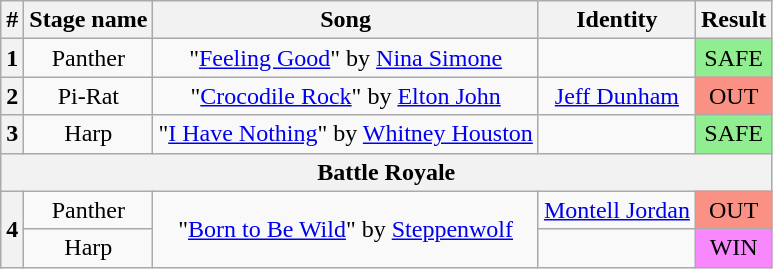<table class="wikitable plainrowheaders" style="text-align: center;">
<tr>
<th>#</th>
<th>Stage name</th>
<th>Song</th>
<th>Identity</th>
<th>Result</th>
</tr>
<tr>
<th>1</th>
<td>Panther</td>
<td>"<a href='#'>Feeling Good</a>" by <a href='#'>Nina Simone</a></td>
<td></td>
<td bgcolor=lightgreen>SAFE</td>
</tr>
<tr>
<th>2</th>
<td>Pi-Rat</td>
<td>"<a href='#'>Crocodile Rock</a>" by <a href='#'>Elton John</a></td>
<td><a href='#'>Jeff Dunham</a></td>
<td bgcolor=#F99185>OUT</td>
</tr>
<tr>
<th>3</th>
<td>Harp</td>
<td>"<a href='#'>I Have Nothing</a>" by <a href='#'>Whitney Houston</a></td>
<td></td>
<td bgcolor=lightgreen>SAFE</td>
</tr>
<tr>
<th colspan=5>Battle Royale</th>
</tr>
<tr>
<th rowspan="2">4</th>
<td>Panther</td>
<td rowspan="2">"<a href='#'>Born to Be Wild</a>" by <a href='#'>Steppenwolf</a></td>
<td><a href='#'>Montell Jordan</a></td>
<td bgcolor=#F99185>OUT</td>
</tr>
<tr>
<td>Harp</td>
<td></td>
<td bgcolor="#F888FD">WIN</td>
</tr>
</table>
